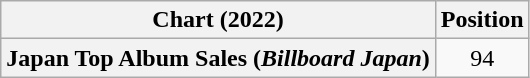<table class="wikitable plainrowheaders" style="text-align:center">
<tr>
<th scope="col">Chart (2022)</th>
<th scope="col">Position</th>
</tr>
<tr>
<th scope="row">Japan Top Album Sales (<em>Billboard Japan</em>)</th>
<td>94</td>
</tr>
</table>
